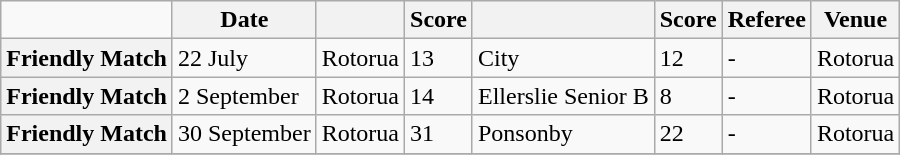<table class="wikitable mw-collapsible">
<tr>
<td></td>
<th scope="col">Date</th>
<th scope="col"></th>
<th scope="col">Score</th>
<th scope="col"></th>
<th scope="col">Score</th>
<th scope="col">Referee</th>
<th scope="col">Venue</th>
</tr>
<tr>
<th scope="row">Friendly Match</th>
<td>22 July</td>
<td>Rotorua</td>
<td>13</td>
<td>City</td>
<td>12</td>
<td>-</td>
<td>Rotorua</td>
</tr>
<tr>
<th scope="row">Friendly Match</th>
<td>2 September</td>
<td>Rotorua</td>
<td>14</td>
<td>Ellerslie Senior B</td>
<td>8</td>
<td>-</td>
<td>Rotorua</td>
</tr>
<tr>
<th scope="row">Friendly Match</th>
<td>30 September</td>
<td>Rotorua</td>
<td>31</td>
<td>Ponsonby</td>
<td>22</td>
<td>-</td>
<td>Rotorua</td>
</tr>
<tr>
</tr>
</table>
